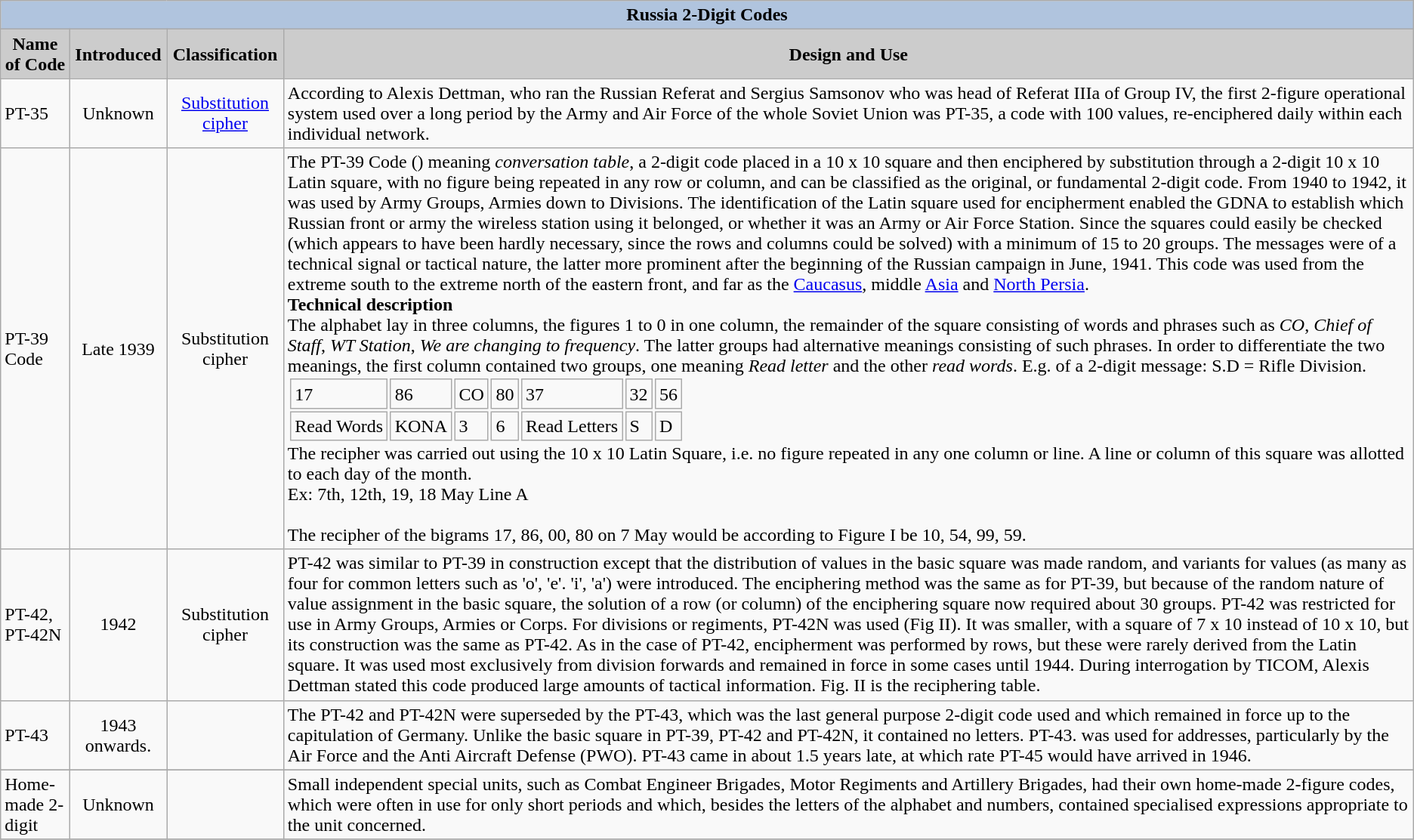<table class="wikitable">
<tr>
<th colspan="4" style="background:LightSteelBlue;font-weight: bold;">Russia 2-Digit Codes</th>
</tr>
<tr>
<td style="text-align: center;font-weight: bold;background:#ccc">Name of Code</td>
<td style="text-align: center;font-weight: bold;background:#ccc">Introduced</td>
<td style="text-align: center;font-weight: bold;background:#ccc">Classification</td>
<td style="text-align: center;font-weight: bold;background:#ccc">Design and Use</td>
</tr>
<tr>
<td>PT-35</td>
<td style="text-align: center;">Unknown</td>
<td style="text-align: center;"><a href='#'>Substitution cipher</a></td>
<td>According to Alexis Dettman, who ran the Russian Referat and Sergius Samsonov who was head of Referat IIIa of Group IV, the first 2-figure operational system used over a long period by the Army and Air Force of the whole Soviet Union was PT-35, a code with 100 values, re-enciphered daily within each individual network.</td>
</tr>
<tr>
<td>PT-39 Code</td>
<td style="text-align: center;">Late 1939</td>
<td style="text-align: center;">Substitution cipher</td>
<td> The PT-39 Code () meaning <em>conversation table</em>, a 2-digit code placed in a 10 x 10 square and then enciphered by substitution through a 2-digit 10 x 10 Latin square, with no figure being repeated in any row or column, and can be classified as the original, or fundamental 2-digit code. From 1940 to 1942, it was used by Army Groups, Armies down to Divisions. The identification of the Latin square used for encipherment enabled the GDNA to establish which Russian front or army the wireless station using it belonged, or whether it was an Army or Air Force Station. Since the squares could easily be checked (which appears to have been hardly necessary, since the rows and columns could be solved) with a minimum of 15 to 20 groups. The messages were of a technical signal or tactical nature, the latter more prominent after the beginning of the Russian campaign in June, 1941. This code was used from the extreme south to the extreme north of the eastern front, and far as the <a href='#'>Caucasus</a>, middle <a href='#'>Asia</a> and <a href='#'>North Persia</a>.<br><strong>Technical description</strong><br>The alphabet lay in three columns, the figures 1 to 0 in one column, the remainder of the square consisting of words and phrases such as <em>CO</em>, <em>Chief of Staff</em>, <em>WT Station</em>, <em>We are changing to frequency</em>. The latter groups had alternative meanings consisting of such phrases. In order to differentiate the two meanings, the first column contained two groups, one meaning <em>Read letter</em> and the other <em>read words</em>. E.g. of a 2-digit message: S.D = Rifle Division.<table>
<tr>
<td>17</td>
<td>86</td>
<td>CO</td>
<td>80</td>
<td>37</td>
<td>32</td>
<td>56</td>
</tr>
<tr>
<td>Read Words</td>
<td>KONA</td>
<td>3</td>
<td>6</td>
<td>Read Letters</td>
<td>S</td>
<td>D</td>
</tr>
</table>
The recipher was carried out using the 10 x 10 Latin Square, i.e. no figure repeated in any one column or line. A line or column of this square was allotted to each day of the month.<br><div>

Ex: 7th, 12th, 19, 18 May Line A
</div><br>The recipher of the bigrams 17, 86, 00, 80 on 7 May would be according to Figure I be 10, 54, 99, 59.</td>
</tr>
<tr>
<td>PT-42, PT-42N</td>
<td style="text-align: center;">1942</td>
<td style="text-align: center;">Substitution cipher</td>
<td>  PT-42 was similar to PT-39 in construction except that the distribution of values in the basic square was made random, and variants for values (as many as four for common letters such as 'o', 'e'. 'i', 'a') were introduced. The enciphering method was the same as for PT-39, but because of the random nature of value assignment in the basic square, the solution of a row (or column) of the enciphering square now required about 30 groups. PT-42 was restricted for use in Army Groups, Armies or Corps. For divisions or regiments, PT-42N was used (Fig II). It was smaller, with a square of 7 x 10 instead of 10 x 10, but its construction was the same as PT-42. As in the case of PT-42, encipherment was performed by rows, but these were rarely derived from the Latin square. It was used most exclusively from division forwards and remained in force in some cases until 1944. During interrogation by TICOM, Alexis Dettman stated this code produced large amounts of tactical information. Fig. II is the reciphering table.</td>
</tr>
<tr>
<td>PT-43</td>
<td style="text-align: center;">1943 onwards.</td>
<td style="text-align: center;"></td>
<td>The PT-42 and PT-42N were superseded by the PT-43, which was the last general purpose 2-digit code used and which remained in force up to the capitulation of Germany. Unlike the basic square in PT-39, PT-42 and PT-42N, it contained no letters. PT-43. was used for addresses, particularly by the Air Force and the Anti Aircraft Defense (PWO). PT-43 came in about 1.5 years late, at which rate PT-45 would have arrived in 1946.</td>
</tr>
<tr>
</tr>
<tr>
<td>Home-made 2-digit</td>
<td style="text-align: center;">Unknown</td>
<td style="text-align: center;"></td>
<td>Small independent special units, such as Combat Engineer Brigades, Motor Regiments and Artillery Brigades, had their own home-made 2-figure codes, which were often in use for only short periods and which, besides the letters of the alphabet and numbers, contained specialised expressions appropriate to the unit concerned.</td>
</tr>
<tr>
</tr>
</table>
